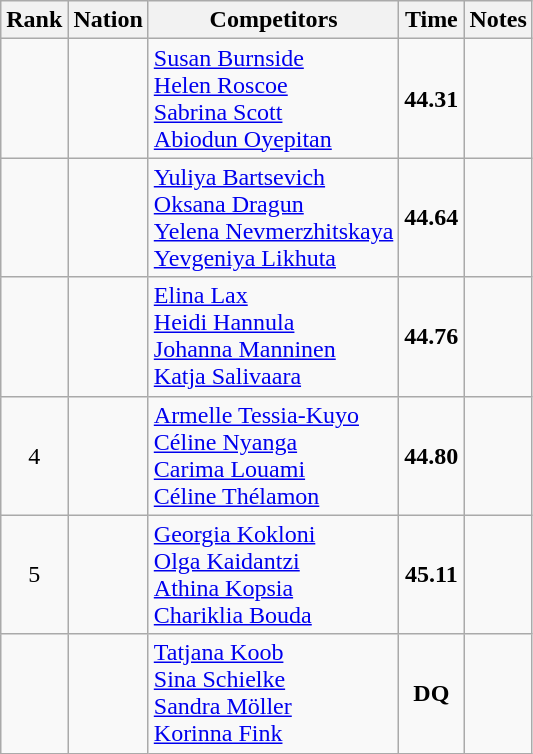<table class="wikitable sortable" style="text-align:center">
<tr>
<th>Rank</th>
<th>Nation</th>
<th>Competitors</th>
<th>Time</th>
<th>Notes</th>
</tr>
<tr>
<td></td>
<td align=left></td>
<td align=left><a href='#'>Susan Burnside</a><br><a href='#'>Helen Roscoe</a><br><a href='#'>Sabrina Scott</a><br><a href='#'>Abiodun Oyepitan</a></td>
<td><strong>44.31</strong></td>
<td></td>
</tr>
<tr>
<td></td>
<td align=left></td>
<td align=left><a href='#'>Yuliya Bartsevich</a><br><a href='#'>Oksana Dragun</a><br><a href='#'>Yelena Nevmerzhitskaya</a><br><a href='#'>Yevgeniya Likhuta</a></td>
<td><strong>44.64</strong></td>
<td></td>
</tr>
<tr>
<td></td>
<td align=left></td>
<td align=left><a href='#'>Elina Lax</a><br><a href='#'>Heidi Hannula</a><br><a href='#'>Johanna Manninen</a><br><a href='#'>Katja Salivaara</a></td>
<td><strong>44.76</strong></td>
<td></td>
</tr>
<tr>
<td>4</td>
<td align=left></td>
<td align=left><a href='#'>Armelle Tessia-Kuyo</a><br><a href='#'>Céline Nyanga</a><br><a href='#'>Carima Louami</a><br><a href='#'>Céline Thélamon</a></td>
<td><strong>44.80</strong></td>
<td></td>
</tr>
<tr>
<td>5</td>
<td align=left></td>
<td align=left><a href='#'>Georgia Kokloni</a><br><a href='#'>Olga Kaidantzi</a><br><a href='#'>Athina Kopsia</a><br><a href='#'>Chariklia Bouda</a></td>
<td><strong>45.11</strong></td>
<td></td>
</tr>
<tr>
<td></td>
<td align=left></td>
<td align=left><a href='#'>Tatjana Koob</a><br><a href='#'>Sina Schielke</a><br><a href='#'>Sandra Möller</a><br><a href='#'>Korinna Fink</a></td>
<td><strong>DQ</strong></td>
<td></td>
</tr>
</table>
